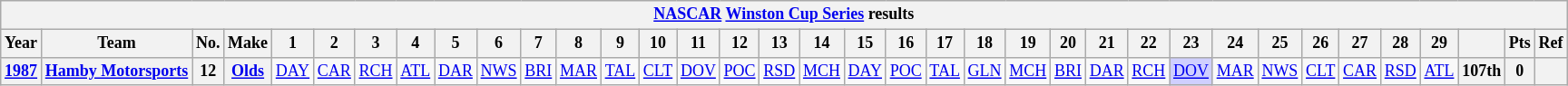<table class="wikitable" style="text-align:center; font-size:75%">
<tr>
<th colspan=45><a href='#'>NASCAR</a> <a href='#'>Winston Cup Series</a> results</th>
</tr>
<tr>
<th>Year</th>
<th>Team</th>
<th>No.</th>
<th>Make</th>
<th>1</th>
<th>2</th>
<th>3</th>
<th>4</th>
<th>5</th>
<th>6</th>
<th>7</th>
<th>8</th>
<th>9</th>
<th>10</th>
<th>11</th>
<th>12</th>
<th>13</th>
<th>14</th>
<th>15</th>
<th>16</th>
<th>17</th>
<th>18</th>
<th>19</th>
<th>20</th>
<th>21</th>
<th>22</th>
<th>23</th>
<th>24</th>
<th>25</th>
<th>26</th>
<th>27</th>
<th>28</th>
<th>29</th>
<th></th>
<th>Pts</th>
<th>Ref</th>
</tr>
<tr>
<th><a href='#'>1987</a></th>
<th><a href='#'>Hamby Motorsports</a></th>
<th>12</th>
<th><a href='#'>Olds</a></th>
<td><a href='#'>DAY</a></td>
<td><a href='#'>CAR</a></td>
<td><a href='#'>RCH</a></td>
<td><a href='#'>ATL</a></td>
<td><a href='#'>DAR</a></td>
<td><a href='#'>NWS</a></td>
<td><a href='#'>BRI</a></td>
<td><a href='#'>MAR</a></td>
<td><a href='#'>TAL</a></td>
<td><a href='#'>CLT</a></td>
<td><a href='#'>DOV</a></td>
<td><a href='#'>POC</a></td>
<td><a href='#'>RSD</a></td>
<td><a href='#'>MCH</a></td>
<td><a href='#'>DAY</a></td>
<td><a href='#'>POC</a></td>
<td><a href='#'>TAL</a></td>
<td><a href='#'>GLN</a></td>
<td><a href='#'>MCH</a></td>
<td><a href='#'>BRI</a></td>
<td><a href='#'>DAR</a></td>
<td><a href='#'>RCH</a></td>
<td style="background:#CFCFFF;"><a href='#'>DOV</a><br></td>
<td><a href='#'>MAR</a></td>
<td><a href='#'>NWS</a></td>
<td><a href='#'>CLT</a></td>
<td><a href='#'>CAR</a></td>
<td><a href='#'>RSD</a></td>
<td><a href='#'>ATL</a></td>
<th>107th</th>
<th>0</th>
<th></th>
</tr>
</table>
